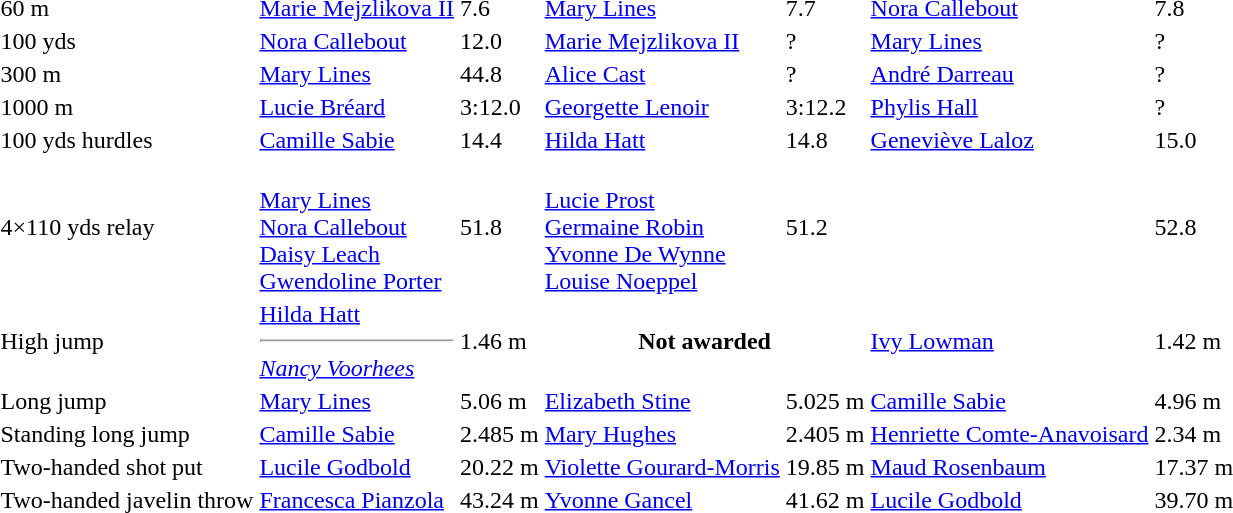<table>
<tr>
<td>60 m</td>
<td><a href='#'>Marie Mejzlikova II</a><br><em></em></td>
<td>7.6</td>
<td><a href='#'>Mary Lines</a><br><em></em></td>
<td>7.7</td>
<td><a href='#'>Nora Callebout</a><br><em></em></td>
<td>7.8</td>
</tr>
<tr>
<td>100 yds</td>
<td><a href='#'>Nora Callebout</a><br><em></em></td>
<td>12.0</td>
<td><a href='#'>Marie Mejzlikova II</a><br><em></em></td>
<td>?</td>
<td><a href='#'>Mary Lines</a><br><em></em></td>
<td>?</td>
</tr>
<tr>
<td>300 m</td>
<td><a href='#'>Mary Lines</a><br><em></em></td>
<td>44.8</td>
<td><a href='#'>Alice Cast</a><br><em></em></td>
<td>?</td>
<td><a href='#'>André Darreau</a><br><em></em></td>
<td>?</td>
</tr>
<tr>
<td>1000 m</td>
<td><a href='#'>Lucie Bréard</a><br><em></em></td>
<td>3:12.0</td>
<td><a href='#'>Georgette Lenoir</a><br><em></em></td>
<td>3:12.2</td>
<td><a href='#'>Phylis Hall</a><br><em></em></td>
<td>?</td>
</tr>
<tr>
<td>100 yds hurdles</td>
<td><a href='#'>Camille Sabie</a><br><em></em></td>
<td>14.4</td>
<td><a href='#'>Hilda Hatt</a><br><em></em></td>
<td>14.8</td>
<td><a href='#'>Geneviève Laloz</a><br><em></em></td>
<td>15.0</td>
</tr>
<tr>
<td>4×110 yds relay</td>
<td><em></em><br><a href='#'>Mary Lines</a><br><a href='#'>Nora Callebout</a><br><a href='#'>Daisy Leach</a><br><a href='#'>Gwendoline Porter</a></td>
<td>51.8</td>
<td><em></em><br><a href='#'>Lucie Prost</a><br><a href='#'>Germaine Robin</a><br><a href='#'>Yvonne De Wynne</a><br><a href='#'>Louise Noeppel</a></td>
<td>51.2</td>
<td><em></em></td>
<td>52.8</td>
</tr>
<tr>
<td>High jump</td>
<td><a href='#'>Hilda Hatt</a><br><em><hr><a href='#'>Nancy Voorhees</a><br></em></td>
<td>1.46 m</td>
<th colspan=2>Not awarded</th>
<td><a href='#'>Ivy Lowman</a><br><em></em></td>
<td>1.42 m</td>
</tr>
<tr>
<td>Long jump</td>
<td><a href='#'>Mary Lines</a><br><em></em></td>
<td>5.06 m</td>
<td><a href='#'>Elizabeth Stine</a><br><em></em></td>
<td>5.025 m</td>
<td><a href='#'>Camille Sabie</a><br><em></em></td>
<td>4.96 m</td>
</tr>
<tr>
<td>Standing long jump</td>
<td><a href='#'>Camille Sabie</a><br><em></em></td>
<td>2.485 m</td>
<td><a href='#'>Mary Hughes</a><br><em></em></td>
<td>2.405 m</td>
<td><a href='#'>Henriette Comte-Anavoisard</a><br><em></em></td>
<td>2.34 m</td>
</tr>
<tr>
<td>Two-handed shot put</td>
<td><a href='#'>Lucile Godbold</a><br><em></em></td>
<td>20.22 m</td>
<td><a href='#'>Violette Gourard-Morris</a><br><em></em></td>
<td>19.85 m</td>
<td><a href='#'>Maud Rosenbaum</a><br><em></em></td>
<td>17.37 m</td>
</tr>
<tr>
<td>Two-handed javelin throw</td>
<td><a href='#'>Francesca Pianzola</a><br><em></em></td>
<td>43.24 m</td>
<td><a href='#'>Yvonne Gancel</a><br><em></em></td>
<td>41.62 m</td>
<td><a href='#'>Lucile Godbold</a><br><em></em></td>
<td>39.70 m</td>
</tr>
</table>
